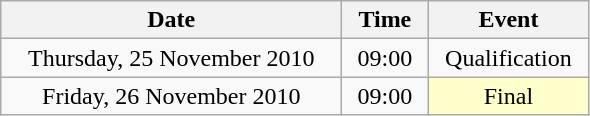<table class = "wikitable" style="text-align:center;">
<tr>
<th width=220>Date</th>
<th width=50>Time</th>
<th width=100>Event</th>
</tr>
<tr>
<td>Thursday, 25 November 2010</td>
<td>09:00</td>
<td>Qualification</td>
</tr>
<tr>
<td>Friday, 26 November 2010</td>
<td>09:00</td>
<td bgcolor=ffffcc>Final</td>
</tr>
</table>
